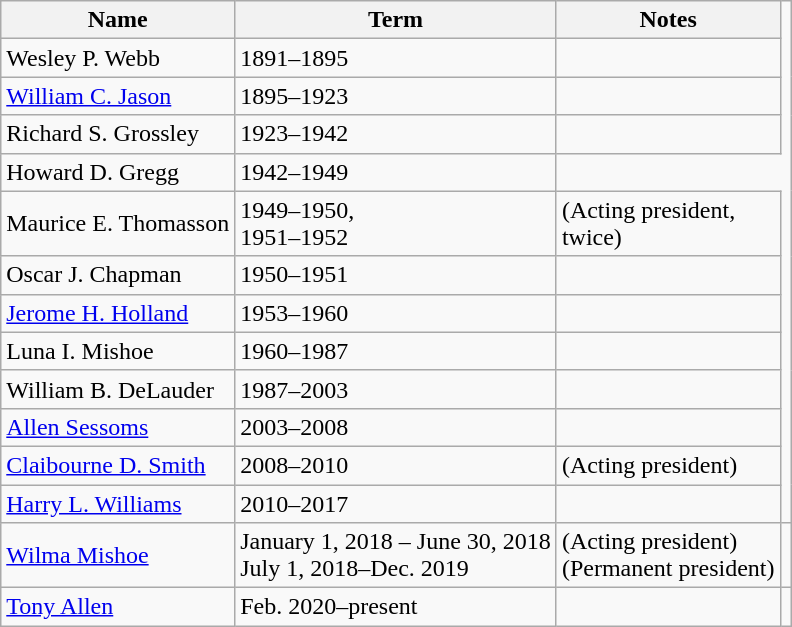<table class="wikitable floatright">
<tr>
<th>Name</th>
<th>Term</th>
<th>Notes</th>
</tr>
<tr>
<td>Wesley P. Webb</td>
<td>1891–1895</td>
<td></td>
</tr>
<tr>
<td><a href='#'>William C. Jason</a></td>
<td>1895–1923</td>
<td></td>
</tr>
<tr>
<td>Richard S. Grossley</td>
<td>1923–1942</td>
<td></td>
</tr>
<tr>
<td>Howard D. Gregg</td>
<td>1942–1949</td>
</tr>
<tr>
<td>Maurice E. Thomasson</td>
<td>1949–1950,<br>1951–1952</td>
<td>(Acting president,<br>twice)</td>
</tr>
<tr>
<td>Oscar J. Chapman</td>
<td>1950–1951</td>
<td></td>
</tr>
<tr>
<td><a href='#'>Jerome H. Holland</a></td>
<td>1953–1960</td>
<td></td>
</tr>
<tr>
<td>Luna I. Mishoe</td>
<td>1960–1987</td>
<td></td>
</tr>
<tr>
<td>William B. DeLauder</td>
<td>1987–2003</td>
<td></td>
</tr>
<tr>
<td><a href='#'>Allen Sessoms</a></td>
<td>2003–2008</td>
<td></td>
</tr>
<tr>
<td><a href='#'>Claibourne D. Smith</a></td>
<td>2008–2010</td>
<td>(Acting president)</td>
</tr>
<tr>
<td><a href='#'>Harry L. Williams</a></td>
<td>2010–2017</td>
<td></td>
</tr>
<tr>
<td><a href='#'>Wilma Mishoe</a></td>
<td>January 1, 2018 – June 30, 2018<br>July 1, 2018–Dec. 2019</td>
<td>(Acting president)<br>(Permanent president)</td>
<td></td>
</tr>
<tr>
<td><a href='#'>Tony Allen</a></td>
<td>Feb. 2020–present</td>
<td></td>
</tr>
</table>
